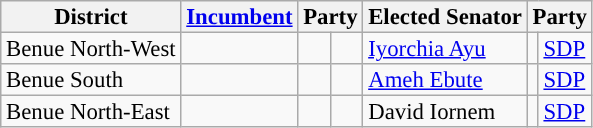<table class="sortable wikitable" style="font-size:95%;line-height:14px;">
<tr>
<th class="unsortable">District</th>
<th class="unsortable"><a href='#'>Incumbent</a></th>
<th colspan="2">Party</th>
<th class="unsortable">Elected Senator</th>
<th colspan="2">Party</th>
</tr>
<tr>
<td>Benue North-West</td>
<td></td>
<td></td>
<td></td>
<td><a href='#'>Iyorchia Ayu</a></td>
<td style="background:"></td>
<td><a href='#'>SDP</a></td>
</tr>
<tr>
<td>Benue South</td>
<td></td>
<td></td>
<td></td>
<td><a href='#'>Ameh Ebute</a></td>
<td style="background:"></td>
<td><a href='#'>SDP</a></td>
</tr>
<tr>
<td>Benue North-East</td>
<td></td>
<td></td>
<td></td>
<td>David Iornem</td>
<td style="background:"></td>
<td><a href='#'>SDP</a></td>
</tr>
</table>
